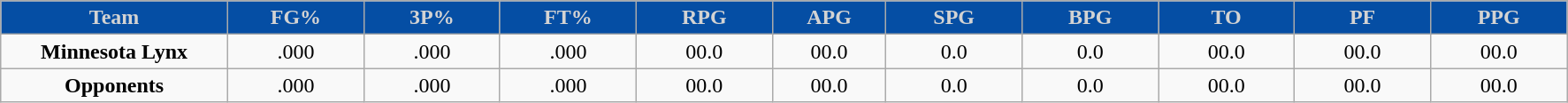<table class="wikitable sortable" style="text-align:center;">
<tr>
<th style="background:#054EA4;color:#D3D3D3;" width="10%">Team</th>
<th style="background:#054EA4;color:#D3D3D3;" width="6%">FG%</th>
<th style="background:#054EA4;color:#D3D3D3;" width="6%">3P%</th>
<th style="background:#054EA4;color:#D3D3D3;" width="6%">FT%</th>
<th style="background:#054EA4;color:#D3D3D3;" width="6%">RPG</th>
<th style="background:#054EA4;color:#D3D3D3;" width="5%">APG</th>
<th style="background:#054EA4;color:#D3D3D3;" width="6%">SPG</th>
<th style="background:#054EA4;color:#D3D3D3;" width="6%">BPG</th>
<th style="background:#054EA4;color:#D3D3D3;" width="6%">TO</th>
<th style="background:#054EA4;color:#D3D3D3;" width="6%">PF</th>
<th style="background:#054EA4;color:#D3D3D3;" width="6%">PPG</th>
</tr>
<tr>
<td><strong>Minnesota Lynx</strong></td>
<td>.000</td>
<td>.000</td>
<td>.000</td>
<td>00.0</td>
<td>00.0</td>
<td>0.0</td>
<td>0.0</td>
<td>00.0</td>
<td>00.0</td>
<td>00.0</td>
</tr>
<tr>
<td><strong>Opponents</strong></td>
<td>.000</td>
<td>.000</td>
<td>.000</td>
<td>00.0</td>
<td>00.0</td>
<td>0.0</td>
<td>0.0</td>
<td>00.0</td>
<td>00.0</td>
<td>00.0</td>
</tr>
</table>
